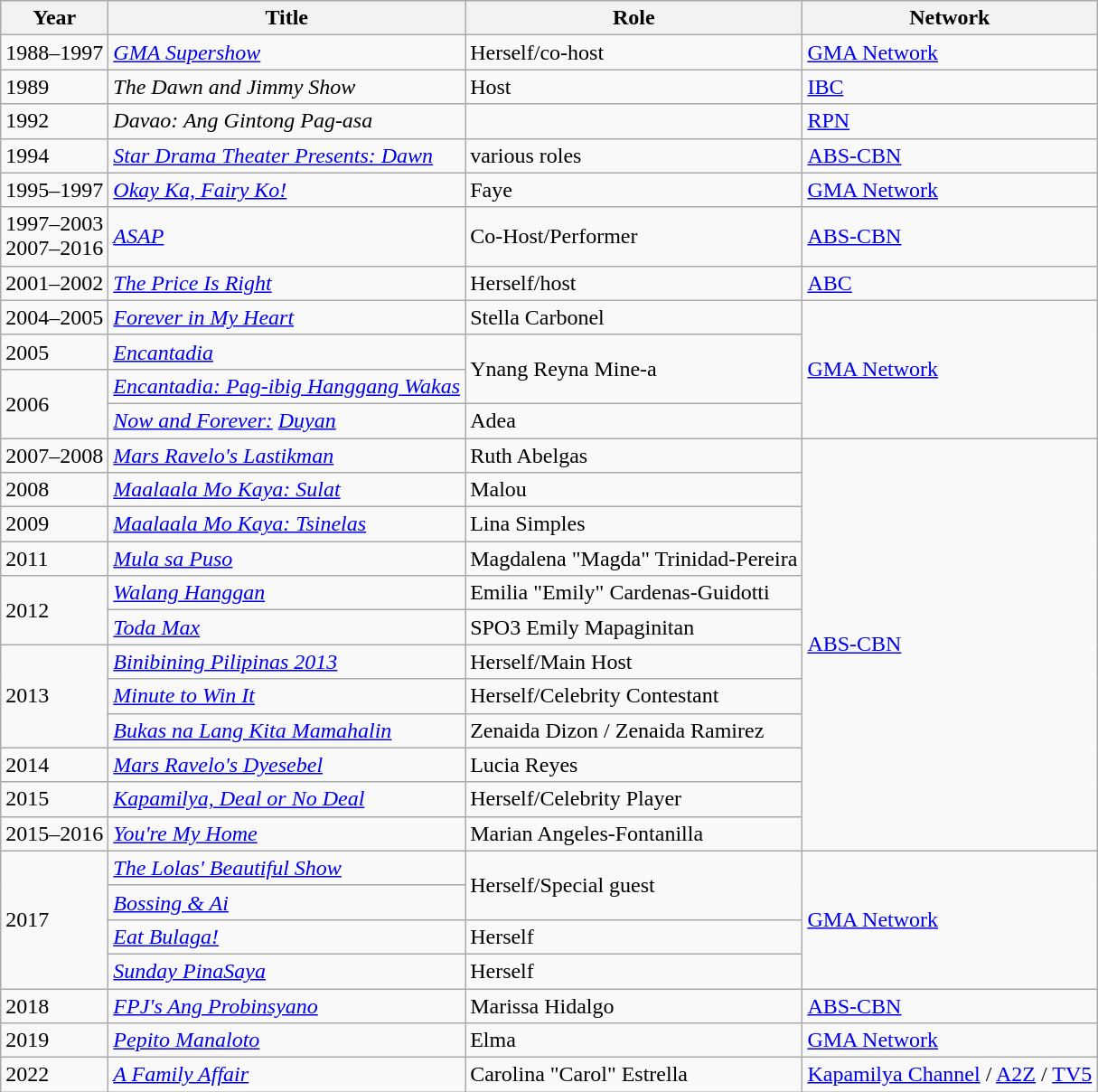<table class="wikitable">
<tr>
<th>Year</th>
<th>Title</th>
<th>Role</th>
<th>Network</th>
</tr>
<tr>
<td>1988–1997</td>
<td><em><a href='#'>GMA Supershow</a></em></td>
<td>Herself/co-host</td>
<td><a href='#'>GMA Network</a></td>
</tr>
<tr>
<td>1989</td>
<td><em>The Dawn and Jimmy Show</em></td>
<td>Host</td>
<td><a href='#'>IBC</a></td>
</tr>
<tr>
<td>1992</td>
<td><em>Davao: Ang Gintong Pag-asa</em></td>
<td></td>
<td><a href='#'>RPN</a></td>
</tr>
<tr>
<td>1994</td>
<td><em><a href='#'>Star Drama Theater Presents: Dawn</a></em></td>
<td>various roles</td>
<td><a href='#'>ABS-CBN</a></td>
</tr>
<tr>
<td>1995–1997</td>
<td><em><a href='#'>Okay Ka, Fairy Ko!</a></em></td>
<td>Faye</td>
<td><a href='#'>GMA Network</a></td>
</tr>
<tr>
<td>1997–2003 <br> 2007–2016</td>
<td><em><a href='#'>ASAP</a></em></td>
<td>Co-Host/Performer</td>
<td><a href='#'>ABS-CBN</a></td>
</tr>
<tr>
<td>2001–2002</td>
<td><em><a href='#'>The Price Is Right</a></em></td>
<td>Herself/host</td>
<td><a href='#'>ABC</a></td>
</tr>
<tr>
<td>2004–2005</td>
<td><em><a href='#'>Forever in My Heart</a></em></td>
<td>Stella Carbonel</td>
<td rowspan="4"><a href='#'>GMA Network</a></td>
</tr>
<tr>
<td>2005</td>
<td><em><a href='#'>Encantadia</a></em></td>
<td rowspan="2">Ynang Reyna Mine-a</td>
</tr>
<tr>
<td rowspan="2">2006</td>
<td><em><a href='#'>Encantadia: Pag-ibig Hanggang Wakas</a></em></td>
</tr>
<tr>
<td><em><a href='#'>Now and Forever:</a> <a href='#'>Duyan</a></em></td>
<td>Adea</td>
</tr>
<tr>
<td>2007–2008</td>
<td><em><a href='#'>Mars Ravelo's Lastikman</a></em></td>
<td>Ruth Abelgas</td>
<td rowspan="12"><a href='#'>ABS-CBN</a></td>
</tr>
<tr>
<td>2008</td>
<td><a href='#'><em>Maalaala Mo Kaya: Sulat</em></a></td>
<td>Malou</td>
</tr>
<tr>
<td>2009</td>
<td><a href='#'><em>Maalaala Mo Kaya: Tsinelas</em></a></td>
<td>Lina Simples</td>
</tr>
<tr>
<td>2011</td>
<td><em><a href='#'>Mula sa Puso</a></em></td>
<td>Magdalena "Magda" Trinidad-Pereira</td>
</tr>
<tr>
<td rowspan="2">2012</td>
<td><em><a href='#'>Walang Hanggan</a></em></td>
<td>Emilia "Emily" Cardenas-Guidotti</td>
</tr>
<tr>
<td><em><a href='#'>Toda Max</a></em></td>
<td>SPO3 Emily Mapaginitan</td>
</tr>
<tr>
<td rowspan="3">2013</td>
<td><em><a href='#'>Binibining Pilipinas 2013</a></em></td>
<td>Herself/Main Host</td>
</tr>
<tr>
<td><em><a href='#'>Minute to Win It</a></em></td>
<td>Herself/Celebrity Contestant</td>
</tr>
<tr>
<td><em><a href='#'>Bukas na Lang Kita Mamahalin</a></em></td>
<td>Zenaida Dizon / Zenaida Ramirez</td>
</tr>
<tr>
<td>2014</td>
<td><em><a href='#'>Mars Ravelo's Dyesebel</a></em></td>
<td>Lucia Reyes</td>
</tr>
<tr>
<td>2015</td>
<td><em><a href='#'>Kapamilya, Deal or No Deal</a></em></td>
<td>Herself/Celebrity Player</td>
</tr>
<tr>
<td>2015–2016</td>
<td><em><a href='#'>You're My Home</a></em></td>
<td>Marian Angeles-Fontanilla</td>
</tr>
<tr>
<td rowspan=4>2017</td>
<td><em><a href='#'>The Lolas' Beautiful Show</a></em></td>
<td rowspan=2>Herself/Special guest</td>
<td rowspan=4><a href='#'>GMA Network</a></td>
</tr>
<tr>
<td><em><a href='#'>Bossing & Ai</a></em></td>
</tr>
<tr>
<td><em><a href='#'>Eat Bulaga!</a></em></td>
<td>Herself</td>
</tr>
<tr>
<td><em><a href='#'>Sunday PinaSaya</a></em></td>
<td>Herself</td>
</tr>
<tr>
<td>2018</td>
<td><em><a href='#'>FPJ's Ang Probinsyano</a></em></td>
<td>Marissa Hidalgo</td>
<td><a href='#'>ABS-CBN</a></td>
</tr>
<tr>
<td>2019</td>
<td><em><a href='#'>Pepito Manaloto</a></em></td>
<td>Elma</td>
<td><a href='#'>GMA Network</a></td>
</tr>
<tr>
<td>2022</td>
<td><em><a href='#'>A Family Affair</a></em></td>
<td>Carolina "Carol" Estrella</td>
<td><a href='#'>Kapamilya Channel</a> / <a href='#'>A2Z</a> / <a href='#'>TV5</a></td>
</tr>
</table>
